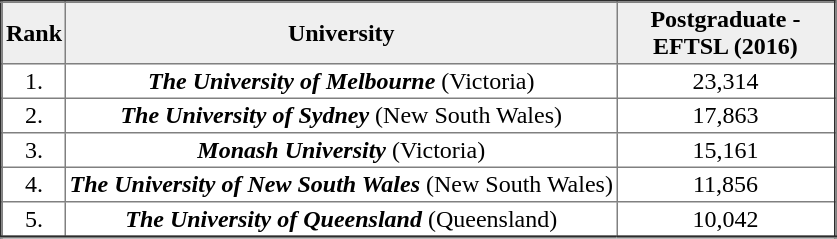<table border="2" cellspacing="1" cellpadding="2" style="border-collapse: collapse;">
<tr>
<th colspan=1 style="background:#efefef;" align=center>Rank</th>
<th colspan=1 style="background:#efefef;" align=center>University</th>
<th colspan=1 style="background:#efefef;" align=center width=140>Postgraduate - EFTSL (2016)</th>
</tr>
<tr>
<td align=center>1.</td>
<td align=center><strong><em>The University of Melbourne</em></strong> (Victoria)</td>
<td align=center>23,314</td>
</tr>
<tr>
<td align=center>2.</td>
<td align=center><strong><em>The University of Sydney</em></strong> (New South Wales)</td>
<td align=center>17,863</td>
</tr>
<tr>
<td align=center>3.</td>
<td align=center><strong><em>Monash University</em></strong> (Victoria)</td>
<td align=center>15,161</td>
</tr>
<tr>
<td align=center>4.</td>
<td align=center><strong><em>The University of New South Wales</em></strong> (New South Wales)</td>
<td align=center>11,856</td>
</tr>
<tr>
<td align=center>5.</td>
<td align=center><strong><em>The University of Queensland</em></strong> (Queensland)</td>
<td align=center>10,042</td>
</tr>
<tr>
</tr>
</table>
